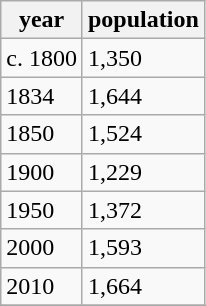<table class="wikitable">
<tr>
<th>year</th>
<th>population</th>
</tr>
<tr>
<td>c. 1800</td>
<td>1,350</td>
</tr>
<tr>
<td>1834</td>
<td>1,644</td>
</tr>
<tr>
<td>1850</td>
<td>1,524</td>
</tr>
<tr>
<td>1900</td>
<td>1,229</td>
</tr>
<tr>
<td>1950</td>
<td>1,372</td>
</tr>
<tr>
<td>2000</td>
<td>1,593</td>
</tr>
<tr>
<td>2010</td>
<td>1,664</td>
</tr>
<tr>
</tr>
</table>
